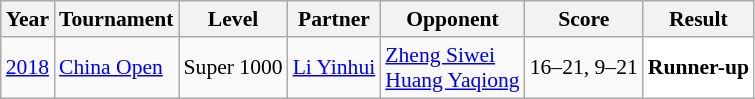<table class="sortable wikitable" style="font-size: 90%;">
<tr>
<th>Year</th>
<th>Tournament</th>
<th>Level</th>
<th>Partner</th>
<th>Opponent</th>
<th>Score</th>
<th>Result</th>
</tr>
<tr>
<td align="center"><a href='#'>2018</a></td>
<td align="left"><a href='#'>China Open</a></td>
<td align="left">Super 1000</td>
<td align="left"> <a href='#'>Li Yinhui</a></td>
<td align="left">  <a href='#'>Zheng Siwei</a><br> <a href='#'>Huang Yaqiong</a></td>
<td align="left">16–21, 9–21</td>
<td style="text-align:left; background:white"> <strong>Runner-up</strong></td>
</tr>
</table>
